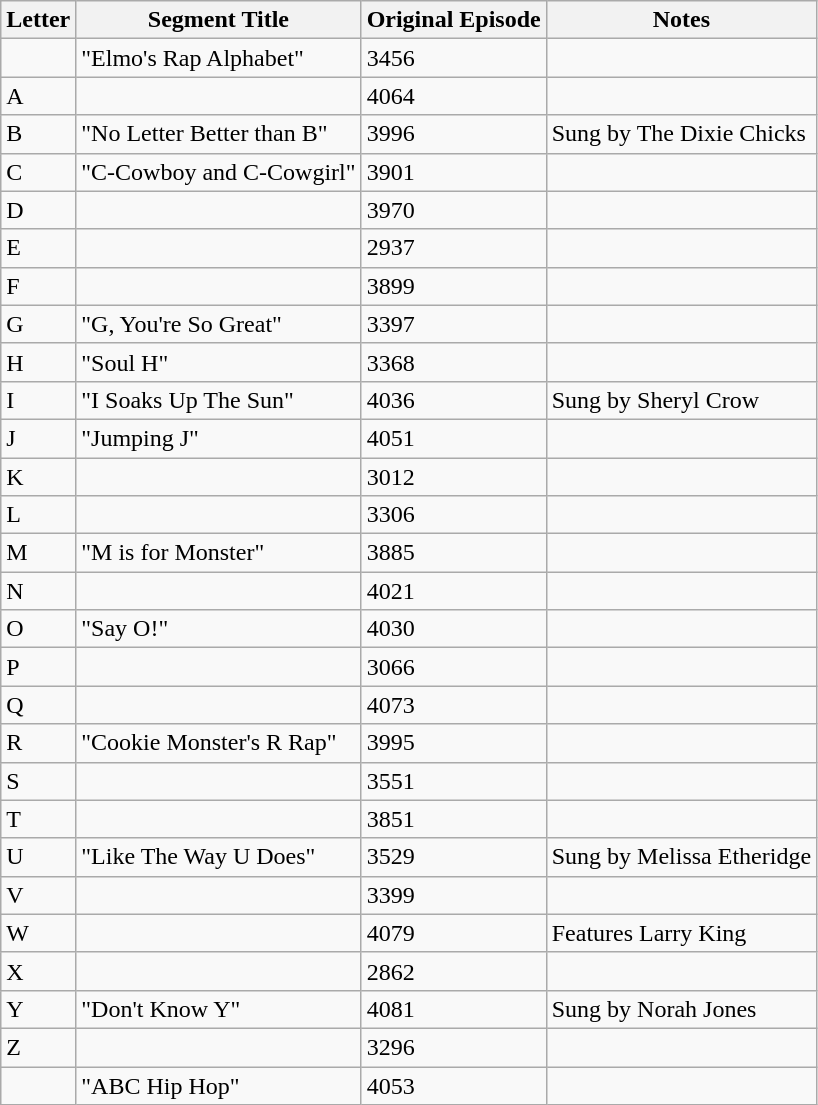<table class="wikitable">
<tr>
<th>Letter</th>
<th>Segment Title</th>
<th>Original Episode</th>
<th>Notes</th>
</tr>
<tr>
<td></td>
<td>"Elmo's Rap Alphabet"</td>
<td>3456</td>
<td></td>
</tr>
<tr>
<td>A</td>
<td></td>
<td>4064</td>
<td></td>
</tr>
<tr>
<td>B</td>
<td>"No Letter Better than B"</td>
<td>3996</td>
<td>Sung by The Dixie Chicks</td>
</tr>
<tr>
<td>C</td>
<td>"C-Cowboy and C-Cowgirl"</td>
<td>3901</td>
<td></td>
</tr>
<tr>
<td>D</td>
<td></td>
<td>3970</td>
<td></td>
</tr>
<tr>
<td>E</td>
<td></td>
<td>2937</td>
<td></td>
</tr>
<tr>
<td>F</td>
<td></td>
<td>3899</td>
<td></td>
</tr>
<tr>
<td>G</td>
<td>"G, You're So Great"</td>
<td>3397</td>
<td></td>
</tr>
<tr>
<td>H</td>
<td>"Soul H"</td>
<td>3368</td>
<td></td>
</tr>
<tr>
<td>I</td>
<td>"I Soaks Up The Sun"</td>
<td>4036</td>
<td>Sung by Sheryl Crow</td>
</tr>
<tr>
<td>J</td>
<td>"Jumping J"</td>
<td>4051</td>
<td></td>
</tr>
<tr>
<td>K</td>
<td></td>
<td>3012</td>
<td></td>
</tr>
<tr>
<td>L</td>
<td></td>
<td>3306</td>
<td></td>
</tr>
<tr>
<td>M</td>
<td>"M is for Monster"</td>
<td>3885</td>
<td></td>
</tr>
<tr>
<td>N</td>
<td></td>
<td>4021</td>
<td></td>
</tr>
<tr>
<td>O</td>
<td>"Say O!"</td>
<td>4030</td>
<td></td>
</tr>
<tr>
<td>P</td>
<td></td>
<td>3066</td>
<td></td>
</tr>
<tr>
<td>Q</td>
<td></td>
<td>4073</td>
<td></td>
</tr>
<tr>
<td>R</td>
<td>"Cookie Monster's R Rap"</td>
<td>3995</td>
<td></td>
</tr>
<tr>
<td>S</td>
<td></td>
<td>3551</td>
<td></td>
</tr>
<tr>
<td>T</td>
<td></td>
<td>3851</td>
<td></td>
</tr>
<tr>
<td>U</td>
<td>"Like The Way U Does"</td>
<td>3529</td>
<td>Sung by Melissa Etheridge</td>
</tr>
<tr>
<td>V</td>
<td></td>
<td>3399</td>
<td></td>
</tr>
<tr>
<td>W</td>
<td></td>
<td>4079</td>
<td>Features Larry King</td>
</tr>
<tr>
<td>X</td>
<td></td>
<td>2862</td>
<td></td>
</tr>
<tr>
<td>Y</td>
<td>"Don't Know Y"</td>
<td>4081</td>
<td>Sung by Norah Jones</td>
</tr>
<tr>
<td>Z</td>
<td></td>
<td>3296</td>
<td></td>
</tr>
<tr>
<td></td>
<td>"ABC Hip Hop"</td>
<td>4053</td>
<td></td>
</tr>
</table>
